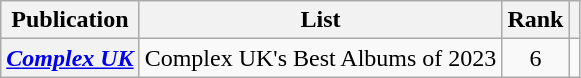<table class="wikitable sortable plainrowheaders">
<tr>
<th scope="col">Publication</th>
<th scope="col" class="unsortable">List</th>
<th scope="col">Rank</th>
<th scope="col" class="unsortable"></th>
</tr>
<tr>
<th scope="row"><em><a href='#'>Complex UK</a></em></th>
<td>Complex UK's Best Albums of 2023</td>
<td style="text-align: center;">6</td>
<td style="text-align: center;"></td>
</tr>
</table>
